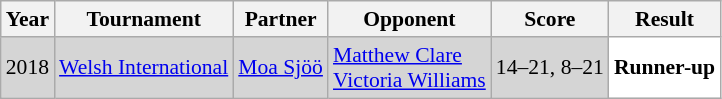<table class="sortable wikitable" style="font-size: 90%;">
<tr>
<th>Year</th>
<th>Tournament</th>
<th>Partner</th>
<th>Opponent</th>
<th>Score</th>
<th>Result</th>
</tr>
<tr style="background:#D5D5D5">
<td align="center">2018</td>
<td align="left"><a href='#'>Welsh International</a></td>
<td align="left"> <a href='#'>Moa Sjöö</a></td>
<td align="left"> <a href='#'>Matthew Clare</a><br> <a href='#'>Victoria Williams</a></td>
<td align="left">14–21, 8–21</td>
<td style="text-align:left; background:white"> <strong>Runner-up</strong></td>
</tr>
</table>
